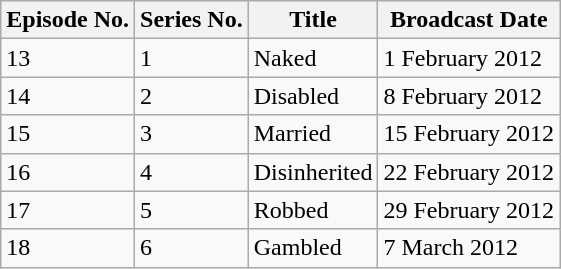<table class="wikitable">
<tr>
<th>Episode No.</th>
<th>Series No.</th>
<th>Title</th>
<th>Broadcast Date</th>
</tr>
<tr>
<td>13</td>
<td>1</td>
<td>Naked</td>
<td>1 February 2012</td>
</tr>
<tr>
<td>14</td>
<td>2</td>
<td>Disabled</td>
<td>8 February 2012</td>
</tr>
<tr>
<td>15</td>
<td>3</td>
<td>Married</td>
<td>15 February 2012</td>
</tr>
<tr>
<td>16</td>
<td>4</td>
<td>Disinherited</td>
<td>22 February 2012</td>
</tr>
<tr>
<td>17</td>
<td>5</td>
<td>Robbed</td>
<td>29 February 2012</td>
</tr>
<tr>
<td>18</td>
<td>6</td>
<td>Gambled</td>
<td>7 March 2012</td>
</tr>
</table>
